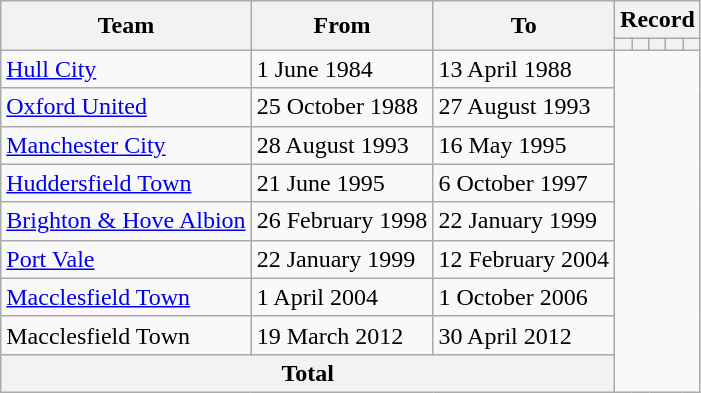<table class=wikitable style="text-align: center">
<tr>
<th rowspan=2>Team</th>
<th rowspan=2>From</th>
<th rowspan=2>To</th>
<th colspan=5>Record</th>
</tr>
<tr>
<th></th>
<th></th>
<th></th>
<th></th>
<th></th>
</tr>
<tr>
<td align=left><a href='#'>Hull City</a></td>
<td align=left>1 June 1984</td>
<td align=left>13 April 1988<br></td>
</tr>
<tr>
<td align=left><a href='#'>Oxford United</a></td>
<td align=left>25 October 1988</td>
<td align=left>27 August 1993<br></td>
</tr>
<tr>
<td align=left><a href='#'>Manchester City</a></td>
<td align=left>28 August 1993</td>
<td align=left>16 May 1995<br></td>
</tr>
<tr>
<td align=left><a href='#'>Huddersfield Town</a></td>
<td align=left>21 June 1995</td>
<td align=left>6 October 1997<br></td>
</tr>
<tr>
<td align=left><a href='#'>Brighton & Hove Albion</a></td>
<td align=left>26 February 1998</td>
<td align=left>22 January 1999<br></td>
</tr>
<tr>
<td align=left><a href='#'>Port Vale</a></td>
<td align=left>22 January 1999</td>
<td align=left>12 February 2004<br></td>
</tr>
<tr>
<td align=left><a href='#'>Macclesfield Town</a></td>
<td align=left>1 April 2004</td>
<td align=left>1 October 2006<br></td>
</tr>
<tr>
<td align=left>Macclesfield Town</td>
<td align=left>19 March 2012</td>
<td align=left>30 April 2012<br></td>
</tr>
<tr>
<th colspan=3>Total<br></th>
</tr>
</table>
